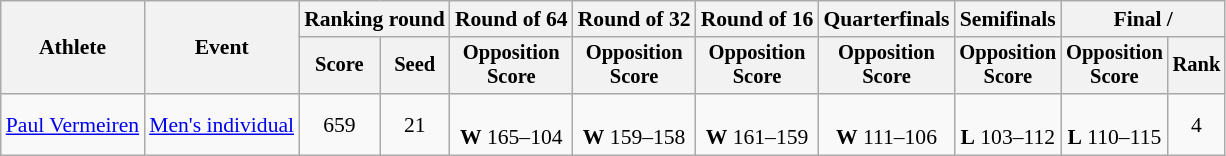<table class="wikitable" style="font-size:90%">
<tr>
<th rowspan=2>Athlete</th>
<th rowspan=2>Event</th>
<th colspan="2">Ranking round</th>
<th>Round of 64</th>
<th>Round of 32</th>
<th>Round of 16</th>
<th>Quarterfinals</th>
<th>Semifinals</th>
<th colspan="2">Final / </th>
</tr>
<tr style="font-size:95%">
<th>Score</th>
<th>Seed</th>
<th>Opposition<br>Score</th>
<th>Opposition<br>Score</th>
<th>Opposition<br>Score</th>
<th>Opposition<br>Score</th>
<th>Opposition<br>Score</th>
<th>Opposition<br>Score</th>
<th>Rank</th>
</tr>
<tr align=center>
<td align=left><a href='#'>Paul Vermeiren</a></td>
<td><a href='#'>Men's individual</a></td>
<td>659</td>
<td>21</td>
<td><br><strong>W</strong> 165–104</td>
<td><br><strong>W</strong> 159–158</td>
<td><br><strong>W</strong> 161–159</td>
<td><br><strong>W</strong> 111–106</td>
<td><br><strong>L</strong> 103–112</td>
<td><br><strong>L</strong> 110–115</td>
<td>4</td>
</tr>
</table>
